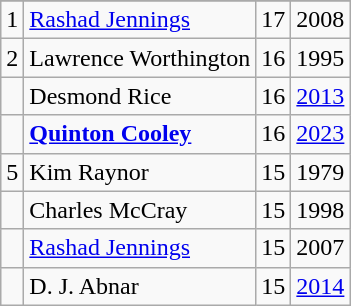<table class="wikitable">
<tr>
</tr>
<tr>
<td>1</td>
<td><a href='#'>Rashad Jennings</a></td>
<td>17</td>
<td>2008</td>
</tr>
<tr>
<td>2</td>
<td>Lawrence Worthington</td>
<td>16</td>
<td>1995</td>
</tr>
<tr>
<td></td>
<td>Desmond Rice</td>
<td>16</td>
<td><a href='#'>2013</a></td>
</tr>
<tr>
<td></td>
<td><strong><a href='#'>Quinton Cooley</a></strong></td>
<td>16</td>
<td><a href='#'>2023</a></td>
</tr>
<tr>
<td>5</td>
<td>Kim Raynor</td>
<td>15</td>
<td>1979</td>
</tr>
<tr>
<td></td>
<td>Charles McCray</td>
<td>15</td>
<td>1998</td>
</tr>
<tr>
<td></td>
<td><a href='#'>Rashad Jennings</a></td>
<td>15</td>
<td>2007</td>
</tr>
<tr>
<td></td>
<td>D. J. Abnar</td>
<td>15</td>
<td><a href='#'>2014</a></td>
</tr>
</table>
